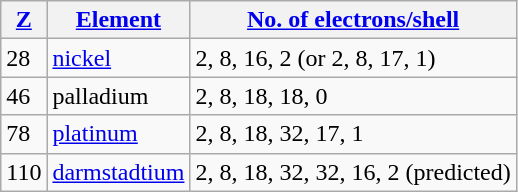<table class="wikitable floatleft" border="1" cellpadding="3" cellspacing="0">
<tr>
<th><a href='#'>Z</a></th>
<th><a href='#'>Element</a></th>
<th><a href='#'>No. of electrons/shell</a></th>
</tr>
<tr>
<td>28</td>
<td><a href='#'>nickel</a></td>
<td>2, 8, 16, 2 (or 2, 8, 17, 1)</td>
</tr>
<tr>
<td>46</td>
<td>palladium</td>
<td>2, 8, 18, 18, <span>0</span></td>
</tr>
<tr>
<td>78</td>
<td><a href='#'>platinum</a></td>
<td>2, 8, 18, 32, 17, 1</td>
</tr>
<tr>
<td>110</td>
<td><a href='#'>darmstadtium</a></td>
<td>2, 8, 18, 32, 32, 16, 2 (predicted)</td>
</tr>
</table>
